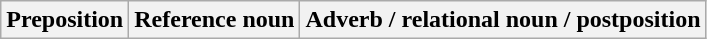<table class="wikitable">
<tr>
<th>Preposition</th>
<th>Reference noun</th>
<th>Adverb / relational noun / postposition</th>
</tr>
</table>
